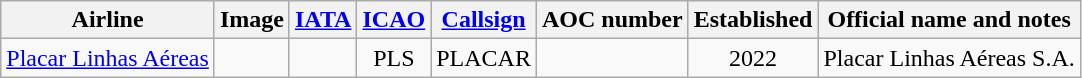<table class="wikitable sortable" style="border: 0; cellpadding: 2; cellspacing: 3; text-align:center; width:10m;">
<tr valign="middle">
<th>Airline</th>
<th>Image</th>
<th><a href='#'>IATA</a></th>
<th><a href='#'>ICAO</a></th>
<th><a href='#'>Callsign</a></th>
<th>AOC number</th>
<th>Established</th>
<th class="unsortable">Official name and notes</th>
</tr>
<tr>
<td><a href='#'>Placar Linhas Aéreas</a></td>
<td></td>
<td></td>
<td>PLS</td>
<td>PLACAR</td>
<td></td>
<td>2022</td>
<td>Placar Linhas Aéreas S.A.</td>
</tr>
</table>
